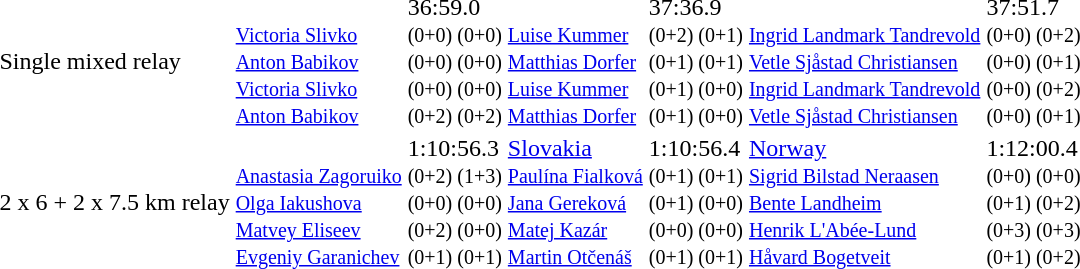<table>
<tr>
<td>Single mixed relay<br><em></em></td>
<td><br><small><a href='#'>Victoria Slivko</a><br><a href='#'>Anton Babikov</a><br><a href='#'>Victoria Slivko</a><br><a href='#'>Anton Babikov</a></small></td>
<td>36:59.0 <br><small>(0+0) (0+0)<br>(0+0) (0+0)<br>(0+0) (0+0)<br>(0+2) (0+2)</small></td>
<td><br><small><a href='#'>Luise Kummer</a><br><a href='#'>Matthias Dorfer</a> <br><a href='#'>Luise Kummer</a><br><a href='#'>Matthias Dorfer</a></small></td>
<td>37:36.9 <br><small>(0+2) (0+1)<br>(0+1) (0+1)<br>(0+1) (0+0)<br>(0+1) (0+0)</small></td>
<td><br><small><a href='#'>Ingrid Landmark Tandrevold</a><br><a href='#'>Vetle Sjåstad Christiansen</a><br><a href='#'>Ingrid Landmark Tandrevold</a><br><a href='#'>Vetle Sjåstad Christiansen</a></small></td>
<td>37:51.7 <br><small>(0+0) (0+2)<br>(0+0) (0+1)<br>(0+0) (0+2)<br>(0+0) (0+1)</small>  <br></td>
</tr>
<tr>
<td>2 x 6 + 2 x 7.5 km relay<br><em></em></td>
<td><br><small><a href='#'>Anastasia Zagoruiko</a><br><a href='#'>Olga Iakushova</a><br><a href='#'>Matvey Eliseev</a><br><a href='#'>Evgeniy Garanichev</a></small></td>
<td>1:10:56.3 <br><small>(0+2) (1+3)<br>(0+0) (0+0)<br>(0+2) (0+0)<br>(0+1) (0+1)</small>  <br></td>
<td> <a href='#'>Slovakia</a><br><small><a href='#'>Paulína Fialková</a><br><a href='#'>Jana Gereková</a><br><a href='#'>Matej Kazár</a><br><a href='#'>Martin Otčenáš</a></small></td>
<td>1:10:56.4 <br><small>(0+1) (0+1)<br>(0+1) (0+0)<br>(0+0) (0+0)<br>(0+1) (0+1)</small>  <br></td>
<td> <a href='#'>Norway</a><br><small><a href='#'>Sigrid Bilstad Neraasen</a><br><a href='#'>Bente Landheim</a><br><a href='#'>Henrik L'Abée-Lund</a><br><a href='#'>Håvard Bogetveit</a></small></td>
<td>1:12:00.4 <br><small>(0+0) (0+0)<br>(0+1) (0+2)<br>(0+3) (0+3)<br>(0+1) (0+2)</small>  <br></td>
</tr>
<tr>
</tr>
</table>
